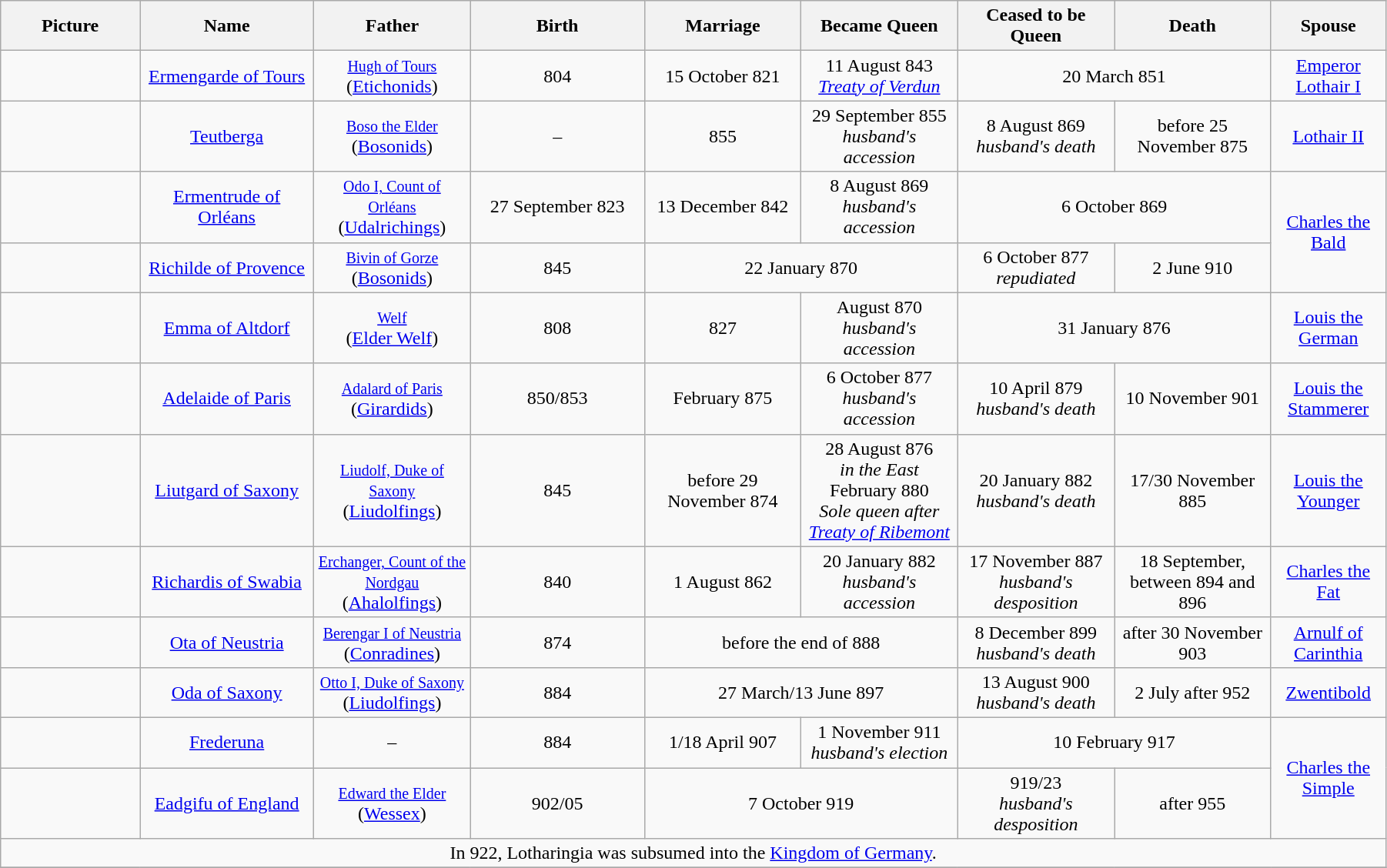<table width=95% class="wikitable">
<tr>
<th width = "8%">Picture</th>
<th width = "10%">Name</th>
<th width = "9%">Father</th>
<th width = "10%">Birth</th>
<th width = "9%">Marriage</th>
<th width = "9%">Became Queen</th>
<th width = "9%">Ceased to be Queen</th>
<th width = "9%">Death</th>
<th width = "6%">Spouse</th>
</tr>
<tr>
<td align="center"></td>
<td align="center"><a href='#'>Ermengarde of Tours</a><br></td>
<td align="center"><small><a href='#'>Hugh of Tours</a></small><br>(<a href='#'>Etichonids</a>)</td>
<td align="center">804</td>
<td align="center">15 October 821</td>
<td align="center">11 August 843<br><em><a href='#'>Treaty of Verdun</a></em></td>
<td align="center" colspan="2">20 March 851</td>
<td align="center"><a href='#'>Emperor Lothair I</a></td>
</tr>
<tr>
<td align="center"></td>
<td align="center"><a href='#'>Teutberga</a><br></td>
<td align="center"><small><a href='#'>Boso the Elder</a></small><br>(<a href='#'>Bosonids</a>)</td>
<td align="center">–</td>
<td align="center">855</td>
<td align="center">29 September 855<br><em>husband's accession</em></td>
<td align="center">8 August 869<br><em>husband's death</em></td>
<td align="center">before 25 November 875</td>
<td align="center"><a href='#'>Lothair II</a></td>
</tr>
<tr>
<td align="center"></td>
<td align="center"><a href='#'>Ermentrude of Orléans</a><br></td>
<td align="center"><small><a href='#'>Odo I, Count of Orléans</a></small><br>(<a href='#'>Udalrichings</a>)</td>
<td align="center">27 September 823</td>
<td align="center">13 December 842</td>
<td align="center">8 August 869<br><em>husband's accession</em></td>
<td align="center" colspan="2">6 October 869</td>
<td align="center" rowspan="2"><a href='#'>Charles the Bald</a></td>
</tr>
<tr>
<td align="center"></td>
<td align="center"><a href='#'>Richilde of Provence</a><br></td>
<td align="center"><small><a href='#'>Bivin of Gorze</a></small><br>(<a href='#'>Bosonids</a>)</td>
<td align="center">845</td>
<td align="center" colspan="2">22 January 870</td>
<td align="center">6 October 877<br><em>repudiated</em></td>
<td align="center">2 June 910</td>
</tr>
<tr>
<td align="center"></td>
<td align="center"><a href='#'>Emma of Altdorf</a><br></td>
<td align="center"><small><a href='#'>Welf</a></small><br>(<a href='#'>Elder Welf</a>)</td>
<td align="center">808</td>
<td align="center">827</td>
<td align="center">August 870<br><em>husband's accession</em></td>
<td align="center "colspan="2">31 January 876</td>
<td align="center"><a href='#'>Louis the German</a></td>
</tr>
<tr>
<td align="center"></td>
<td align="center"><a href='#'>Adelaide of Paris</a><br></td>
<td align="center"><small><a href='#'>Adalard of Paris</a></small><br>(<a href='#'>Girardids</a>)</td>
<td align="center">850/853</td>
<td align="center">February 875</td>
<td align="center">6 October 877<br><em>husband's accession</em></td>
<td align="center">10 April 879<br><em>husband's death</em></td>
<td align="center">10 November 901</td>
<td align="center"><a href='#'>Louis the Stammerer</a></td>
</tr>
<tr>
<td align="center"></td>
<td align="center"><a href='#'>Liutgard of Saxony</a><br></td>
<td align="center"><small><a href='#'>Liudolf, Duke of Saxony</a></small><br>(<a href='#'>Liudolfings</a>)</td>
<td align="center">845</td>
<td align="center">before 29 November 874</td>
<td align="center">28 August 876<br><em>in the East</em><br>February 880<br><em>Sole queen after <a href='#'>Treaty of Ribemont</a></em></td>
<td align="center">20 January 882<br><em>husband's death</em></td>
<td align="center">17/30 November 885</td>
<td align="center"><a href='#'>Louis the Younger</a></td>
</tr>
<tr>
<td align="center"></td>
<td align="center"><a href='#'>Richardis of Swabia</a><br></td>
<td align="center"><small><a href='#'>Erchanger, Count of the Nordgau</a></small><br>(<a href='#'>Ahalolfings</a>)</td>
<td align="center">840</td>
<td align="center">1 August 862</td>
<td align="center">20 January 882<br><em>husband's accession</em></td>
<td align="center">17 November 887<br><em>husband's desposition</em></td>
<td align="center">18 September, between 894 and 896</td>
<td align="center"><a href='#'>Charles the Fat</a></td>
</tr>
<tr>
<td align="center"></td>
<td align="center"><a href='#'>Ota of Neustria</a><br></td>
<td align="center"><small><a href='#'>Berengar I of Neustria</a></small><br>(<a href='#'>Conradines</a>)</td>
<td align="center">874</td>
<td align="center" colspan="2">before the end of 888</td>
<td align="center">8 December 899<br><em>husband's death</em></td>
<td align="center">after 30 November 903</td>
<td align="center"><a href='#'>Arnulf of Carinthia</a></td>
</tr>
<tr>
<td align="center"></td>
<td align="center"><a href='#'>Oda of Saxony</a><br></td>
<td align="center"><small><a href='#'>Otto I, Duke of Saxony</a></small><br>(<a href='#'>Liudolfings</a>)</td>
<td align="center">884</td>
<td align="center" colspan="2">27 March/13 June 897</td>
<td align="center">13 August 900<br><em>husband's death</em></td>
<td align="center">2 July after 952</td>
<td align="center"><a href='#'>Zwentibold</a></td>
</tr>
<tr>
<td align="center"></td>
<td align="center"><a href='#'>Frederuna</a><br></td>
<td align="center">–</td>
<td align="center">884</td>
<td align="center">1/18 April 907</td>
<td align="center">1 November 911<br><em>husband's election</em></td>
<td align="center" colspan="2">10 February 917</td>
<td align="center" rowspan="2"><a href='#'>Charles the Simple</a></td>
</tr>
<tr>
<td align="center"></td>
<td align="center"><a href='#'>Eadgifu of England</a><br></td>
<td align="center"><small><a href='#'>Edward the Elder</a></small><br>(<a href='#'>Wessex</a>)</td>
<td align="center">902/05</td>
<td align="center" colspan="2">7 October 919</td>
<td align="center">919/23<br><em>husband's desposition</em></td>
<td align="center">after 955</td>
</tr>
<tr>
<td align="center" colspan="9">In 922, Lotharingia was subsumed into the <a href='#'>Kingdom of Germany</a>.</td>
</tr>
<tr>
</tr>
</table>
